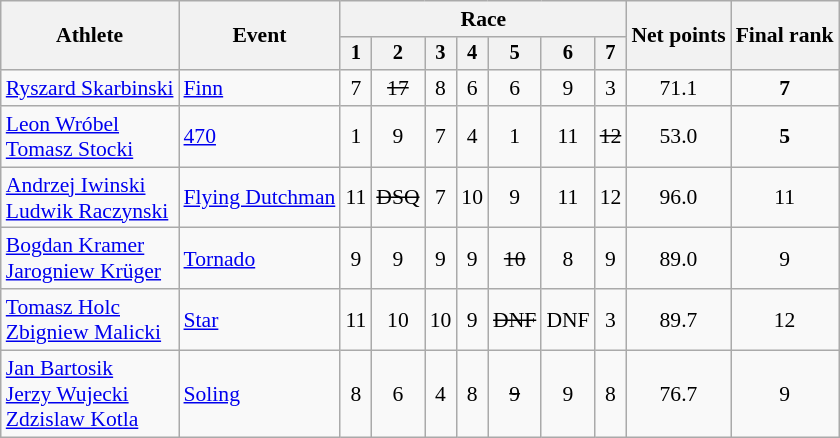<table class="wikitable" style="font-size:90%">
<tr>
<th rowspan="2">Athlete</th>
<th rowspan="2">Event</th>
<th colspan=7>Race</th>
<th rowspan=2>Net points</th>
<th rowspan=2>Final rank</th>
</tr>
<tr style="font-size:95%">
<th>1</th>
<th>2</th>
<th>3</th>
<th>4</th>
<th>5</th>
<th>6</th>
<th>7</th>
</tr>
<tr align=center>
<td align=left><a href='#'>Ryszard Skarbinski</a></td>
<td align=left><a href='#'>Finn</a></td>
<td>7</td>
<td><s>17</s></td>
<td>8</td>
<td>6</td>
<td>6</td>
<td>9</td>
<td>3</td>
<td>71.1</td>
<td><strong>7</strong></td>
</tr>
<tr align=center>
<td align=left><a href='#'>Leon Wróbel</a><br><a href='#'>Tomasz Stocki</a></td>
<td align=left><a href='#'>470</a></td>
<td>1</td>
<td>9</td>
<td>7</td>
<td>4</td>
<td>1</td>
<td>11</td>
<td><s>12</s></td>
<td>53.0</td>
<td><strong>5</strong></td>
</tr>
<tr align=center>
<td align=left><a href='#'>Andrzej Iwinski</a><br><a href='#'>Ludwik Raczynski</a></td>
<td align=left><a href='#'>Flying Dutchman</a></td>
<td>11</td>
<td><s>DSQ</s></td>
<td>7</td>
<td>10</td>
<td>9</td>
<td>11</td>
<td>12</td>
<td>96.0</td>
<td>11</td>
</tr>
<tr align=center>
<td align=left><a href='#'>Bogdan Kramer</a><br><a href='#'>Jarogniew Krüger</a></td>
<td align=left><a href='#'>Tornado</a></td>
<td>9</td>
<td>9</td>
<td>9</td>
<td>9</td>
<td><s>10</s></td>
<td>8</td>
<td>9</td>
<td>89.0</td>
<td>9</td>
</tr>
<tr align=center>
<td align=left><a href='#'>Tomasz Holc</a><br><a href='#'>Zbigniew Malicki</a></td>
<td align=left><a href='#'>Star</a></td>
<td>11</td>
<td>10</td>
<td>10</td>
<td>9</td>
<td><s>DNF</s></td>
<td>DNF</td>
<td>3</td>
<td>89.7</td>
<td>12</td>
</tr>
<tr align=center>
<td align=left><a href='#'>Jan Bartosik</a><br><a href='#'>Jerzy Wujecki</a><br><a href='#'>Zdzislaw Kotla</a></td>
<td align=left><a href='#'>Soling</a></td>
<td>8</td>
<td>6</td>
<td>4</td>
<td>8</td>
<td><s>9</s></td>
<td>9</td>
<td>8</td>
<td>76.7</td>
<td>9</td>
</tr>
</table>
